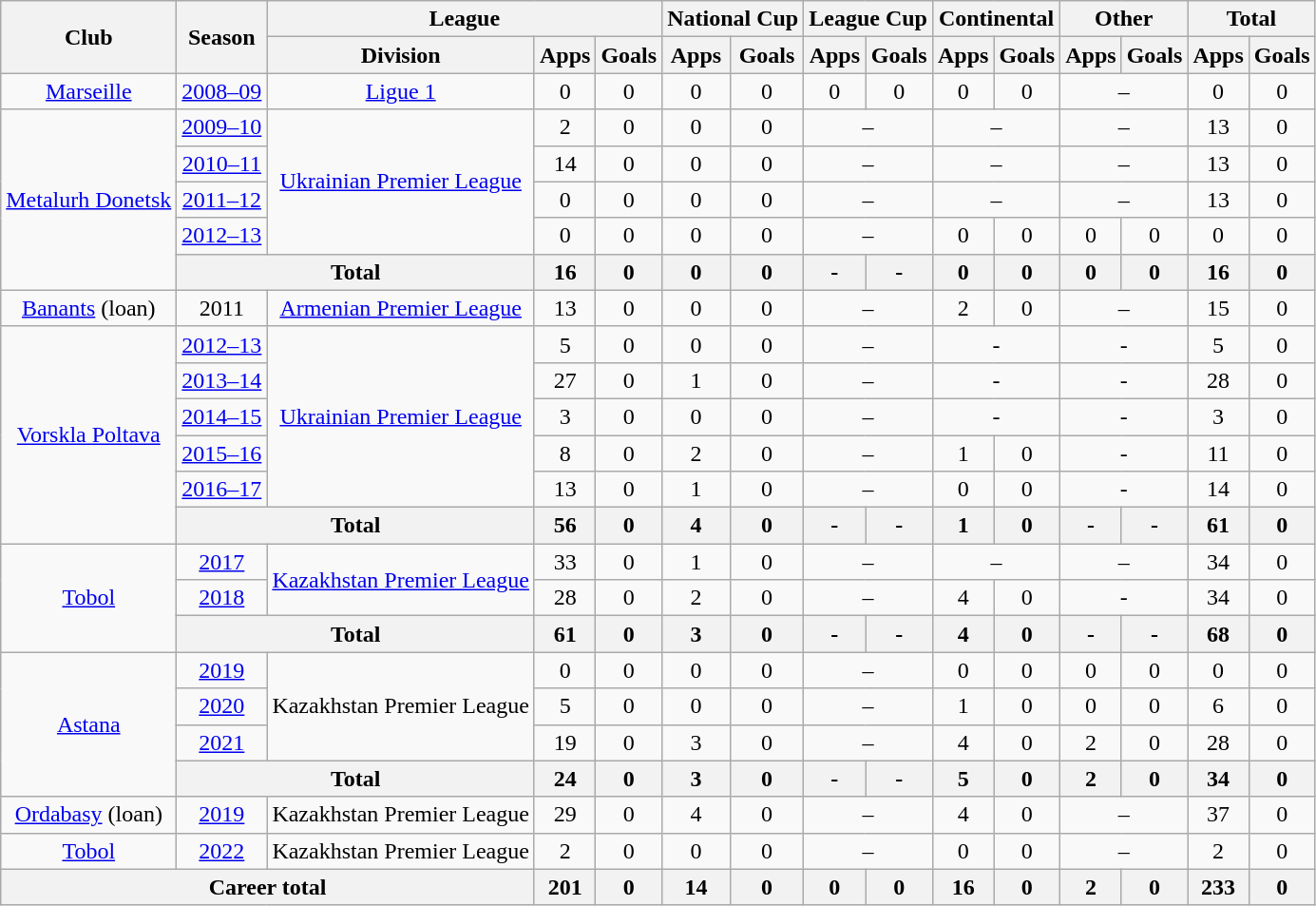<table class="wikitable" style="text-align: center;">
<tr>
<th rowspan="2">Club</th>
<th rowspan="2">Season</th>
<th colspan="3">League</th>
<th colspan="2">National Cup</th>
<th colspan="2">League Cup</th>
<th colspan="2">Continental</th>
<th colspan="2">Other</th>
<th colspan="2">Total</th>
</tr>
<tr>
<th>Division</th>
<th>Apps</th>
<th>Goals</th>
<th>Apps</th>
<th>Goals</th>
<th>Apps</th>
<th>Goals</th>
<th>Apps</th>
<th>Goals</th>
<th>Apps</th>
<th>Goals</th>
<th>Apps</th>
<th>Goals</th>
</tr>
<tr>
<td valign="center"><a href='#'>Marseille</a></td>
<td><a href='#'>2008–09</a></td>
<td><a href='#'>Ligue 1</a></td>
<td>0</td>
<td>0</td>
<td>0</td>
<td>0</td>
<td>0</td>
<td>0</td>
<td>0</td>
<td>0</td>
<td colspan="2">–</td>
<td>0</td>
<td>0</td>
</tr>
<tr>
<td rowspan="5" valign="center"><a href='#'>Metalurh Donetsk</a></td>
<td><a href='#'>2009–10</a></td>
<td rowspan="4" valign="center"><a href='#'>Ukrainian Premier League</a></td>
<td>2</td>
<td>0</td>
<td>0</td>
<td>0</td>
<td colspan="2">–</td>
<td colspan="2">–</td>
<td colspan="2">–</td>
<td>13</td>
<td>0</td>
</tr>
<tr>
<td><a href='#'>2010–11</a></td>
<td>14</td>
<td>0</td>
<td>0</td>
<td>0</td>
<td colspan="2">–</td>
<td colspan="2">–</td>
<td colspan="2">–</td>
<td>13</td>
<td>0</td>
</tr>
<tr>
<td><a href='#'>2011–12</a></td>
<td>0</td>
<td>0</td>
<td>0</td>
<td>0</td>
<td colspan="2">–</td>
<td colspan="2">–</td>
<td colspan="2">–</td>
<td>13</td>
<td>0</td>
</tr>
<tr>
<td><a href='#'>2012–13</a></td>
<td>0</td>
<td>0</td>
<td>0</td>
<td>0</td>
<td colspan="2">–</td>
<td>0</td>
<td>0</td>
<td>0</td>
<td>0</td>
<td>0</td>
<td>0</td>
</tr>
<tr>
<th colspan="2">Total</th>
<th>16</th>
<th>0</th>
<th>0</th>
<th>0</th>
<th>-</th>
<th>-</th>
<th>0</th>
<th>0</th>
<th>0</th>
<th>0</th>
<th>16</th>
<th>0</th>
</tr>
<tr>
<td valign="center"><a href='#'>Banants</a> (loan)</td>
<td>2011</td>
<td><a href='#'>Armenian Premier League</a></td>
<td>13</td>
<td>0</td>
<td>0</td>
<td>0</td>
<td colspan="2">–</td>
<td>2</td>
<td>0</td>
<td colspan="2">–</td>
<td>15</td>
<td>0</td>
</tr>
<tr>
<td rowspan="6" valign="center"><a href='#'>Vorskla Poltava</a></td>
<td><a href='#'>2012–13</a></td>
<td rowspan="5" valign="center"><a href='#'>Ukrainian Premier League</a></td>
<td>5</td>
<td>0</td>
<td>0</td>
<td>0</td>
<td colspan="2">–</td>
<td colspan="2">-</td>
<td colspan="2">-</td>
<td>5</td>
<td>0</td>
</tr>
<tr>
<td><a href='#'>2013–14</a></td>
<td>27</td>
<td>0</td>
<td>1</td>
<td>0</td>
<td colspan="2">–</td>
<td colspan="2">-</td>
<td colspan="2">-</td>
<td>28</td>
<td>0</td>
</tr>
<tr>
<td><a href='#'>2014–15</a></td>
<td>3</td>
<td>0</td>
<td>0</td>
<td>0</td>
<td colspan="2">–</td>
<td colspan="2">-</td>
<td colspan="2">-</td>
<td>3</td>
<td>0</td>
</tr>
<tr>
<td><a href='#'>2015–16</a></td>
<td>8</td>
<td>0</td>
<td>2</td>
<td>0</td>
<td colspan="2">–</td>
<td>1</td>
<td>0</td>
<td colspan="2">-</td>
<td>11</td>
<td>0</td>
</tr>
<tr>
<td><a href='#'>2016–17</a></td>
<td>13</td>
<td>0</td>
<td>1</td>
<td>0</td>
<td colspan="2">–</td>
<td>0</td>
<td>0</td>
<td colspan="2">-</td>
<td>14</td>
<td>0</td>
</tr>
<tr>
<th colspan="2">Total</th>
<th>56</th>
<th>0</th>
<th>4</th>
<th>0</th>
<th>-</th>
<th>-</th>
<th>1</th>
<th>0</th>
<th>-</th>
<th>-</th>
<th>61</th>
<th>0</th>
</tr>
<tr>
<td rowspan="3" valign="center"><a href='#'>Tobol</a></td>
<td><a href='#'>2017</a></td>
<td rowspan="2" valign="center"><a href='#'>Kazakhstan Premier League</a></td>
<td>33</td>
<td>0</td>
<td>1</td>
<td>0</td>
<td colspan="2">–</td>
<td colspan="2">–</td>
<td colspan="2">–</td>
<td>34</td>
<td>0</td>
</tr>
<tr>
<td><a href='#'>2018</a></td>
<td>28</td>
<td>0</td>
<td>2</td>
<td>0</td>
<td colspan="2">–</td>
<td>4</td>
<td>0</td>
<td colspan="2">-</td>
<td>34</td>
<td>0</td>
</tr>
<tr>
<th colspan="2">Total</th>
<th>61</th>
<th>0</th>
<th>3</th>
<th>0</th>
<th>-</th>
<th>-</th>
<th>4</th>
<th>0</th>
<th>-</th>
<th>-</th>
<th>68</th>
<th>0</th>
</tr>
<tr>
<td rowspan="4" valign="center"><a href='#'>Astana</a></td>
<td><a href='#'>2019</a></td>
<td rowspan="3" valign="center">Kazakhstan Premier League</td>
<td>0</td>
<td>0</td>
<td>0</td>
<td>0</td>
<td colspan="2">–</td>
<td>0</td>
<td>0</td>
<td>0</td>
<td>0</td>
<td>0</td>
<td>0</td>
</tr>
<tr>
<td><a href='#'>2020</a></td>
<td>5</td>
<td>0</td>
<td>0</td>
<td>0</td>
<td colspan="2">–</td>
<td>1</td>
<td>0</td>
<td>0</td>
<td>0</td>
<td>6</td>
<td>0</td>
</tr>
<tr>
<td><a href='#'>2021</a></td>
<td>19</td>
<td>0</td>
<td>3</td>
<td>0</td>
<td colspan="2">–</td>
<td>4</td>
<td>0</td>
<td>2</td>
<td>0</td>
<td>28</td>
<td>0</td>
</tr>
<tr>
<th colspan="2">Total</th>
<th>24</th>
<th>0</th>
<th>3</th>
<th>0</th>
<th>-</th>
<th>-</th>
<th>5</th>
<th>0</th>
<th>2</th>
<th>0</th>
<th>34</th>
<th>0</th>
</tr>
<tr>
<td valign="center"><a href='#'>Ordabasy</a> (loan)</td>
<td><a href='#'>2019</a></td>
<td>Kazakhstan Premier League</td>
<td>29</td>
<td>0</td>
<td>4</td>
<td>0</td>
<td colspan="2">–</td>
<td>4</td>
<td>0</td>
<td colspan="2">–</td>
<td>37</td>
<td>0</td>
</tr>
<tr>
<td valign="center"><a href='#'>Tobol</a></td>
<td><a href='#'>2022</a></td>
<td>Kazakhstan Premier League</td>
<td>2</td>
<td>0</td>
<td>0</td>
<td>0</td>
<td colspan="2">–</td>
<td>0</td>
<td>0</td>
<td colspan="2">–</td>
<td>2</td>
<td>0</td>
</tr>
<tr>
<th colspan="3">Career total</th>
<th>201</th>
<th>0</th>
<th>14</th>
<th>0</th>
<th>0</th>
<th>0</th>
<th>16</th>
<th>0</th>
<th>2</th>
<th>0</th>
<th>233</th>
<th>0</th>
</tr>
</table>
